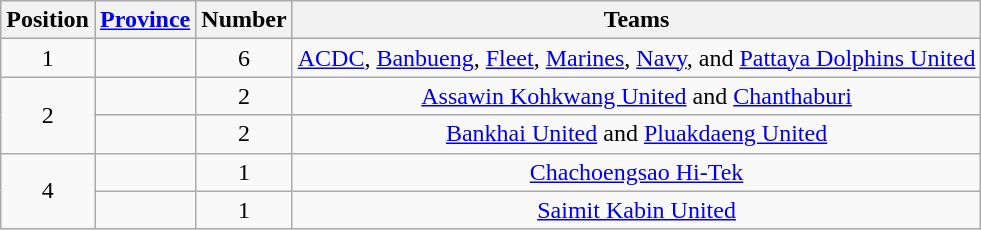<table class="wikitable">
<tr>
<th>Position</th>
<th><a href='#'>Province</a></th>
<th>Number</th>
<th>Teams</th>
</tr>
<tr>
<td align=center>1</td>
<td></td>
<td align=center>6</td>
<td align=center><a href='#'>ACDC</a>, <a href='#'>Banbueng</a>, <a href='#'>Fleet</a>, <a href='#'>Marines</a>, <a href='#'>Navy</a>, and <a href='#'>Pattaya Dolphins United</a></td>
</tr>
<tr>
<td align=center rowspan="2">2</td>
<td></td>
<td align=center>2</td>
<td align=center><a href='#'>Assawin Kohkwang United</a> and <a href='#'>Chanthaburi</a></td>
</tr>
<tr>
<td></td>
<td align=center>2</td>
<td align=center><a href='#'>Bankhai United</a> and <a href='#'>Pluakdaeng United</a></td>
</tr>
<tr>
<td align=center rowspan="2">4</td>
<td></td>
<td align=center>1</td>
<td align=center><a href='#'>Chachoengsao Hi-Tek</a></td>
</tr>
<tr>
<td></td>
<td align=center>1</td>
<td align=center><a href='#'>Saimit Kabin United</a></td>
</tr>
</table>
